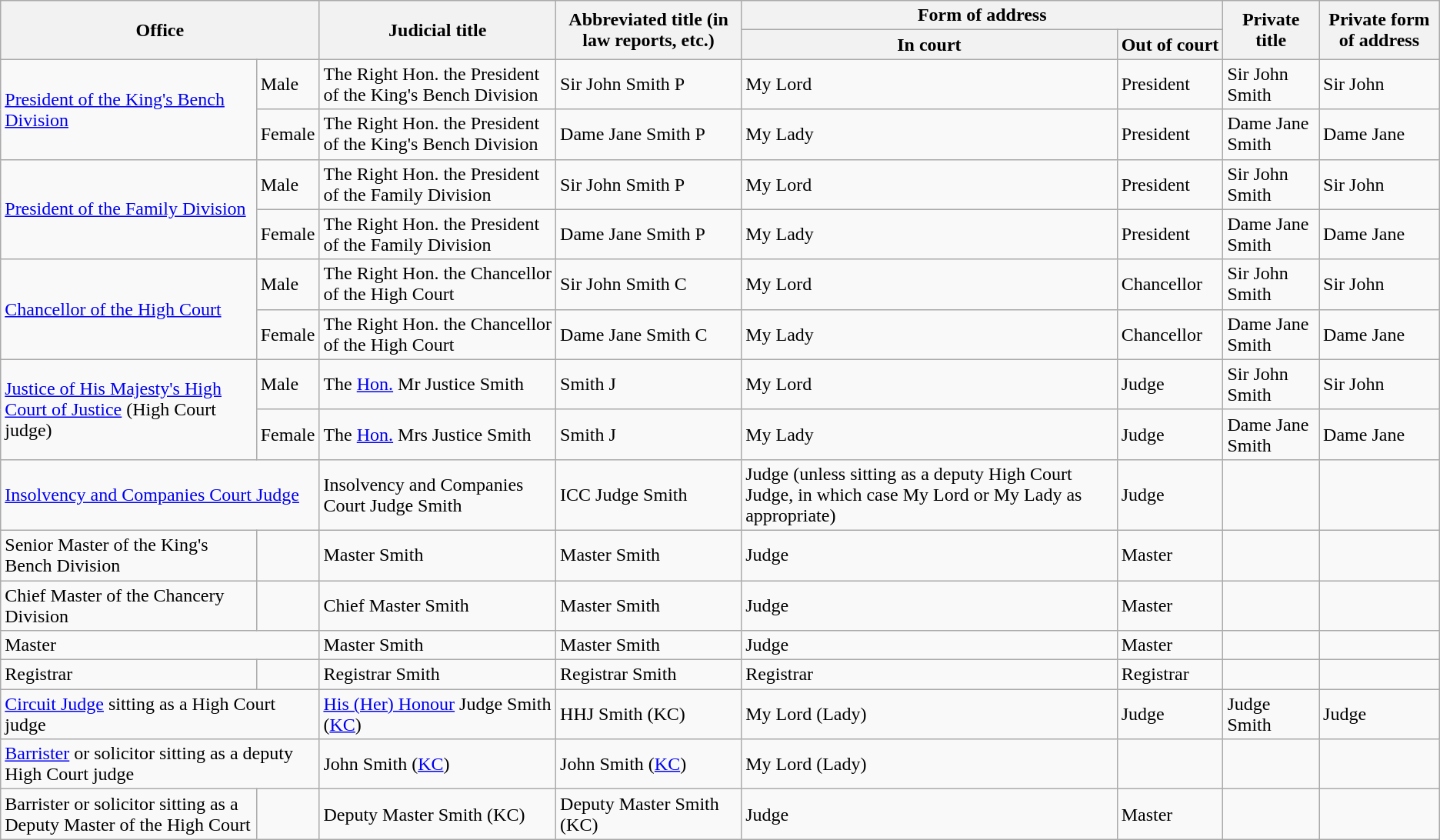<table class="wikitable">
<tr>
<th rowspan=2 colspan=2>Office</th>
<th rowspan=2>Judicial title</th>
<th rowspan=2 nowrap>Abbreviated title (in <br>law reports, etc.)</th>
<th colspan=2>Form of address</th>
<th rowspan=2>Private title</th>
<th rowspan=2>Private form of address</th>
</tr>
<tr>
<th nowrap>In court</th>
<th nowrap>Out of court</th>
</tr>
<tr>
<td rowspan=2><a href='#'>President of the King's Bench Division</a></td>
<td>Male</td>
<td>The Right Hon. the President of the King's Bench Division</td>
<td>Sir John Smith P</td>
<td>My Lord</td>
<td>President</td>
<td>Sir John Smith</td>
<td>Sir John</td>
</tr>
<tr>
<td>Female</td>
<td>The Right Hon. the President of the King's Bench Division</td>
<td>Dame Jane Smith P</td>
<td>My Lady</td>
<td>President</td>
<td>Dame Jane Smith</td>
<td>Dame Jane</td>
</tr>
<tr>
<td rowspan=2><a href='#'>President of the Family Division</a></td>
<td>Male</td>
<td>The Right Hon. the President of the Family Division</td>
<td>Sir John Smith P</td>
<td>My Lord</td>
<td>President</td>
<td>Sir John Smith</td>
<td>Sir John</td>
</tr>
<tr>
<td>Female</td>
<td>The Right Hon. the President of the Family Division</td>
<td>Dame Jane Smith P</td>
<td>My Lady</td>
<td>President</td>
<td>Dame Jane Smith</td>
<td>Dame Jane</td>
</tr>
<tr>
<td rowspan=2><a href='#'>Chancellor of the High Court</a></td>
<td>Male</td>
<td>The Right Hon. the Chancellor of the High Court</td>
<td>Sir John Smith C</td>
<td>My Lord</td>
<td>Chancellor</td>
<td>Sir John Smith</td>
<td>Sir John</td>
</tr>
<tr>
<td>Female</td>
<td>The Right Hon. the Chancellor of the High Court</td>
<td>Dame Jane Smith C</td>
<td>My Lady</td>
<td>Chancellor</td>
<td>Dame Jane Smith</td>
<td>Dame Jane</td>
</tr>
<tr>
<td rowspan=2><a href='#'>Justice of His Majesty's High Court of Justice</a> (High Court judge)</td>
<td>Male</td>
<td>The <a href='#'>Hon.</a> Mr Justice Smith</td>
<td>Smith J</td>
<td>My Lord</td>
<td>Judge</td>
<td>Sir John Smith</td>
<td>Sir John</td>
</tr>
<tr>
<td>Female</td>
<td>The <a href='#'>Hon.</a> Mrs Justice Smith</td>
<td>Smith J</td>
<td>My Lady</td>
<td>Judge</td>
<td>Dame Jane Smith</td>
<td>Dame Jane</td>
</tr>
<tr>
<td colspan=2><a href='#'>Insolvency and Companies Court Judge</a></td>
<td>Insolvency and Companies Court Judge Smith</td>
<td>ICC Judge Smith</td>
<td>Judge (unless sitting as a deputy High Court Judge, in which case My Lord or My Lady as appropriate)</td>
<td>Judge</td>
<td></td>
<td></td>
</tr>
<tr>
<td>Senior Master of the King's Bench Division</td>
<td></td>
<td>Master Smith</td>
<td>Master Smith</td>
<td>Judge</td>
<td>Master</td>
<td></td>
<td></td>
</tr>
<tr>
<td>Chief Master of the Chancery Division</td>
<td></td>
<td>Chief Master Smith</td>
<td>Master Smith</td>
<td>Judge</td>
<td>Master</td>
<td></td>
<td></td>
</tr>
<tr>
<td colspan=2>Master</td>
<td>Master Smith</td>
<td>Master Smith</td>
<td>Judge</td>
<td>Master</td>
<td></td>
<td></td>
</tr>
<tr>
<td>Registrar</td>
<td></td>
<td>Registrar Smith</td>
<td>Registrar Smith</td>
<td>Registrar</td>
<td>Registrar</td>
<td></td>
<td></td>
</tr>
<tr>
<td colspan=2><a href='#'>Circuit Judge</a> sitting as a High Court judge</td>
<td><a href='#'>His (Her) Honour</a> Judge Smith (<a href='#'>KC</a>)</td>
<td>HHJ Smith (KC)</td>
<td>My Lord (Lady)</td>
<td>Judge</td>
<td>Judge Smith</td>
<td>Judge</td>
</tr>
<tr>
<td colspan=2><a href='#'>Barrister</a> or solicitor sitting as a deputy High Court judge</td>
<td>John Smith (<a href='#'>KC</a>)</td>
<td>John Smith (<a href='#'>KC</a>)</td>
<td>My Lord (Lady)</td>
<td></td>
<td></td>
<td></td>
</tr>
<tr>
<td>Barrister or solicitor sitting as a Deputy Master of the High Court</td>
<td></td>
<td>Deputy Master Smith (KC)</td>
<td>Deputy Master Smith (KC)</td>
<td>Judge</td>
<td>Master</td>
<td></td>
<td></td>
</tr>
</table>
